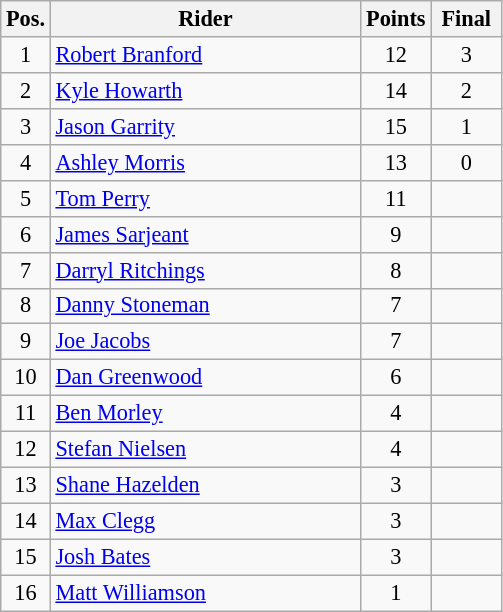<table class=wikitable style="font-size:93%;">
<tr>
<th width=25px>Pos.</th>
<th width=200px>Rider</th>
<th width=40px>Points</th>
<th width=40px>Final</th>
</tr>
<tr align=center>
<td>1</td>
<td align=left><a href='#'>Robert Branford</a></td>
<td>12</td>
<td>3</td>
</tr>
<tr align=center>
<td>2</td>
<td align=left><a href='#'>Kyle Howarth</a></td>
<td>14</td>
<td>2</td>
</tr>
<tr align=center>
<td>3</td>
<td align=left><a href='#'>Jason Garrity</a></td>
<td>15</td>
<td>1</td>
</tr>
<tr align=center>
<td>4</td>
<td align=left><a href='#'>Ashley Morris</a></td>
<td>13</td>
<td>0</td>
</tr>
<tr align=center>
<td>5</td>
<td align=left><a href='#'>Tom Perry</a></td>
<td>11</td>
<td></td>
</tr>
<tr align=center>
<td>6</td>
<td align=left><a href='#'>James Sarjeant</a></td>
<td>9</td>
<td></td>
</tr>
<tr align=center>
<td>7</td>
<td align=left><a href='#'>Darryl Ritchings</a></td>
<td>8</td>
<td></td>
</tr>
<tr align=center>
<td>8</td>
<td align=left><a href='#'>Danny Stoneman</a></td>
<td>7</td>
<td></td>
</tr>
<tr align=center>
<td>9</td>
<td align=left><a href='#'>Joe Jacobs</a></td>
<td>7</td>
<td></td>
</tr>
<tr align=center>
<td>10</td>
<td align=left><a href='#'>Dan Greenwood</a></td>
<td>6</td>
<td></td>
</tr>
<tr align=center>
<td>11</td>
<td align=left><a href='#'>Ben Morley</a></td>
<td>4</td>
<td></td>
</tr>
<tr align=center>
<td>12</td>
<td align=left><a href='#'>Stefan Nielsen</a></td>
<td>4</td>
<td></td>
</tr>
<tr align=center>
<td>13</td>
<td align=left><a href='#'>Shane Hazelden</a></td>
<td>3</td>
<td></td>
</tr>
<tr align=center>
<td>14</td>
<td align=left><a href='#'>Max Clegg</a></td>
<td>3</td>
<td></td>
</tr>
<tr align=center>
<td>15</td>
<td align=left><a href='#'>Josh Bates</a></td>
<td>3</td>
<td></td>
</tr>
<tr align=center>
<td>16</td>
<td align=left><a href='#'>Matt Williamson</a></td>
<td>1</td>
<td></td>
</tr>
</table>
